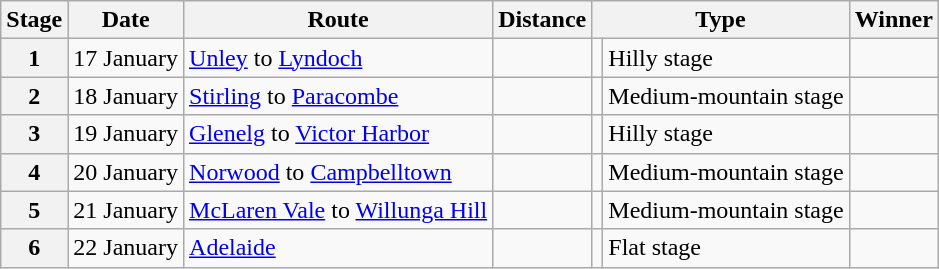<table class="wikitable">
<tr>
<th scope="col">Stage</th>
<th scope="col">Date</th>
<th scope="col">Route</th>
<th scope="col">Distance</th>
<th colspan="2" scope="col">Type</th>
<th scope="col">Winner</th>
</tr>
<tr>
<th scope="row">1</th>
<td>17 January</td>
<td><a href='#'>Unley</a> to <a href='#'>Lyndoch</a></td>
<td style="text-align:center;"></td>
<td></td>
<td>Hilly stage</td>
<td></td>
</tr>
<tr>
<th scope="row">2</th>
<td>18 January</td>
<td><a href='#'>Stirling</a> to <a href='#'>Paracombe</a></td>
<td style="text-align:center;"></td>
<td></td>
<td>Medium-mountain stage</td>
<td></td>
</tr>
<tr>
<th scope="row">3</th>
<td>19 January</td>
<td><a href='#'>Glenelg</a> to <a href='#'>Victor Harbor</a></td>
<td style="text-align:center;"></td>
<td></td>
<td>Hilly stage</td>
<td></td>
</tr>
<tr>
<th scope="row">4</th>
<td>20 January</td>
<td><a href='#'>Norwood</a> to <a href='#'>Campbelltown</a></td>
<td style="text-align:center;"></td>
<td></td>
<td>Medium-mountain stage</td>
<td></td>
</tr>
<tr>
<th scope="row">5</th>
<td>21 January</td>
<td><a href='#'>McLaren Vale</a> to <a href='#'>Willunga Hill</a></td>
<td style="text-align:center;"></td>
<td></td>
<td>Medium-mountain stage</td>
<td></td>
</tr>
<tr>
<th scope="row">6</th>
<td>22 January</td>
<td><a href='#'>Adelaide</a></td>
<td style="text-align:center;"></td>
<td></td>
<td>Flat stage</td>
<td></td>
</tr>
</table>
